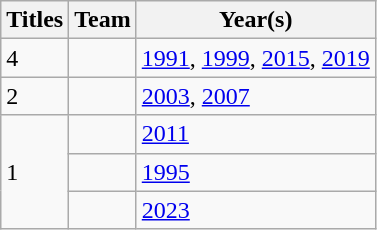<table class="wikitable sortable">
<tr>
<th>Titles</th>
<th>Team</th>
<th>Year(s)</th>
</tr>
<tr>
<td>4</td>
<td></td>
<td><a href='#'>1991</a>, <a href='#'>1999</a>, <a href='#'>2015</a>, <a href='#'>2019</a></td>
</tr>
<tr>
<td>2</td>
<td></td>
<td><a href='#'>2003</a>, <a href='#'>2007</a></td>
</tr>
<tr>
<td rowspan=3>1</td>
<td></td>
<td><a href='#'>2011</a></td>
</tr>
<tr>
<td></td>
<td><a href='#'>1995</a></td>
</tr>
<tr>
<td></td>
<td><a href='#'>2023</a></td>
</tr>
</table>
